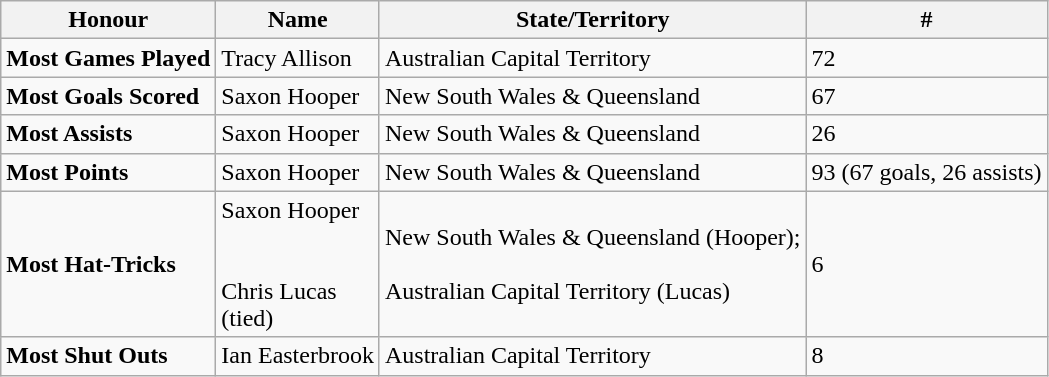<table class="wikitable">
<tr>
<th>Honour</th>
<th>Name</th>
<th>State/Territory</th>
<th>#</th>
</tr>
<tr>
<td><strong>Most Games Played</strong></td>
<td>Tracy Allison</td>
<td> Australian Capital Territory</td>
<td>72</td>
</tr>
<tr>
<td><strong>Most Goals Scored</strong></td>
<td>Saxon Hooper</td>
<td> New South Wales &  Queensland</td>
<td>67</td>
</tr>
<tr>
<td><strong>Most Assists</strong></td>
<td>Saxon Hooper</td>
<td> New South Wales &  Queensland</td>
<td>26</td>
</tr>
<tr>
<td><strong>Most Points</strong></td>
<td>Saxon Hooper</td>
<td> New South Wales &  Queensland</td>
<td>93 (67 goals, 26 assists)</td>
</tr>
<tr>
<td><strong>Most Hat-Tricks</strong></td>
<td>Saxon Hooper <br> <br><br>Chris Lucas <br>(tied)</td>
<td> New South Wales &  Queensland (Hooper); <br><br> Australian Capital Territory (Lucas)</td>
<td>6</td>
</tr>
<tr>
<td><strong>Most Shut Outs</strong></td>
<td>Ian Easterbrook</td>
<td> Australian Capital Territory</td>
<td>8</td>
</tr>
</table>
